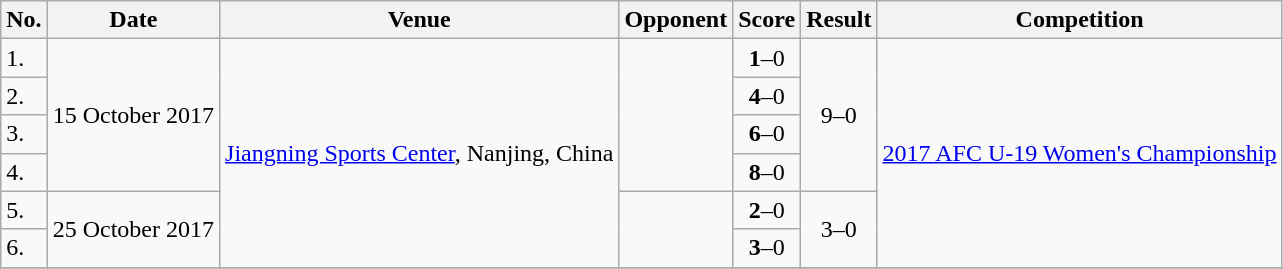<table class="wikitable">
<tr>
<th>No.</th>
<th>Date</th>
<th>Venue</th>
<th>Opponent</th>
<th>Score</th>
<th>Result</th>
<th>Competition</th>
</tr>
<tr>
<td>1.</td>
<td rowspan=4>15 October 2017</td>
<td rowspan=6><a href='#'>Jiangning Sports Center</a>, Nanjing, China</td>
<td rowspan=4></td>
<td align=center><strong>1</strong>–0</td>
<td rowspan=4 align=center>9–0</td>
<td rowspan=6><a href='#'>2017 AFC U-19 Women's Championship</a></td>
</tr>
<tr>
<td>2.</td>
<td align=center><strong>4</strong>–0</td>
</tr>
<tr>
<td>3.</td>
<td align=center><strong>6</strong>–0</td>
</tr>
<tr>
<td>4.</td>
<td align=center><strong>8</strong>–0</td>
</tr>
<tr>
<td>5.</td>
<td rowspan=2>25 October 2017</td>
<td rowspan=2></td>
<td align=center><strong>2</strong>–0</td>
<td rowspan=2 align=center>3–0</td>
</tr>
<tr>
<td>6.</td>
<td align=center><strong>3</strong>–0</td>
</tr>
<tr>
</tr>
</table>
